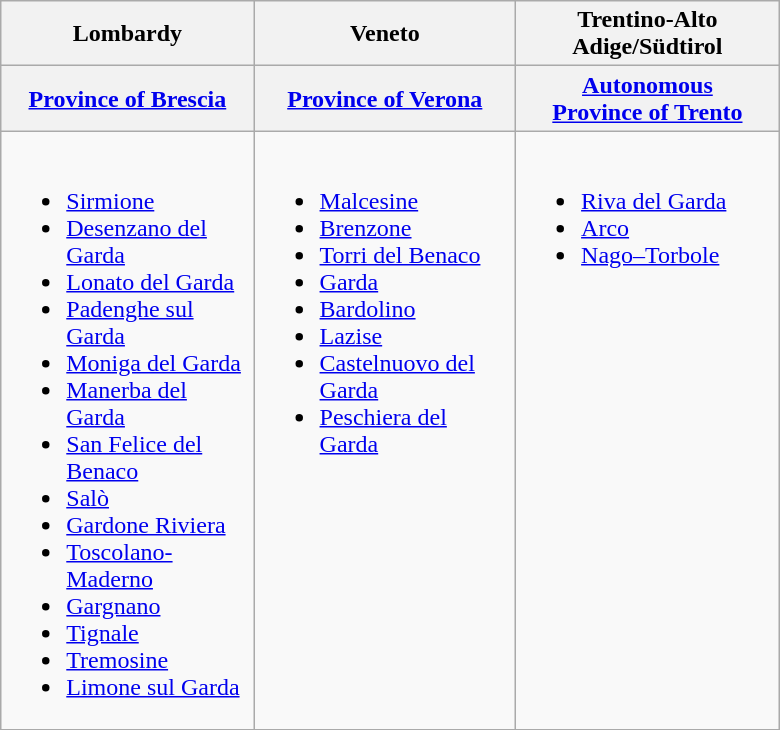<table class="wikitable" style="width:520px; margin-left:auto; margin-right:auto; border:none;">
<tr>
<th>Lombardy<br></th>
<th>Veneto<br></th>
<th>Trentino-Alto Adige/Südtirol<br></th>
</tr>
<tr>
<th><a href='#'>Province of Brescia</a><br></th>
<th><a href='#'>Province of Verona</a><br></th>
<th><a href='#'>Autonomous<br> Province of Trento</a><br></th>
</tr>
<tr>
<td valign="top"><br><ul><li><a href='#'>Sirmione</a></li><li><a href='#'>Desenzano del Garda</a></li><li><a href='#'>Lonato del Garda</a></li><li><a href='#'>Padenghe sul Garda</a></li><li><a href='#'>Moniga del Garda</a></li><li><a href='#'>Manerba del Garda</a></li><li><a href='#'>San Felice del Benaco</a></li><li><a href='#'>Salò</a></li><li><a href='#'>Gardone Riviera</a></li><li><a href='#'>Toscolano-Maderno</a></li><li><a href='#'>Gargnano</a></li><li><a href='#'>Tignale</a></li><li><a href='#'>Tremosine</a></li><li><a href='#'>Limone sul Garda</a></li></ul></td>
<td valign="top"><br><ul><li><a href='#'>Malcesine</a></li><li><a href='#'>Brenzone</a></li><li><a href='#'>Torri del Benaco</a></li><li><a href='#'>Garda</a></li><li><a href='#'>Bardolino</a></li><li><a href='#'>Lazise</a></li><li><a href='#'>Castelnuovo del Garda</a></li><li><a href='#'>Peschiera del Garda</a></li></ul></td>
<td valign="top"><br><ul><li><a href='#'>Riva del Garda</a></li><li><a href='#'>Arco</a></li><li><a href='#'>Nago–Torbole</a></li></ul></td>
</tr>
<tr>
</tr>
</table>
